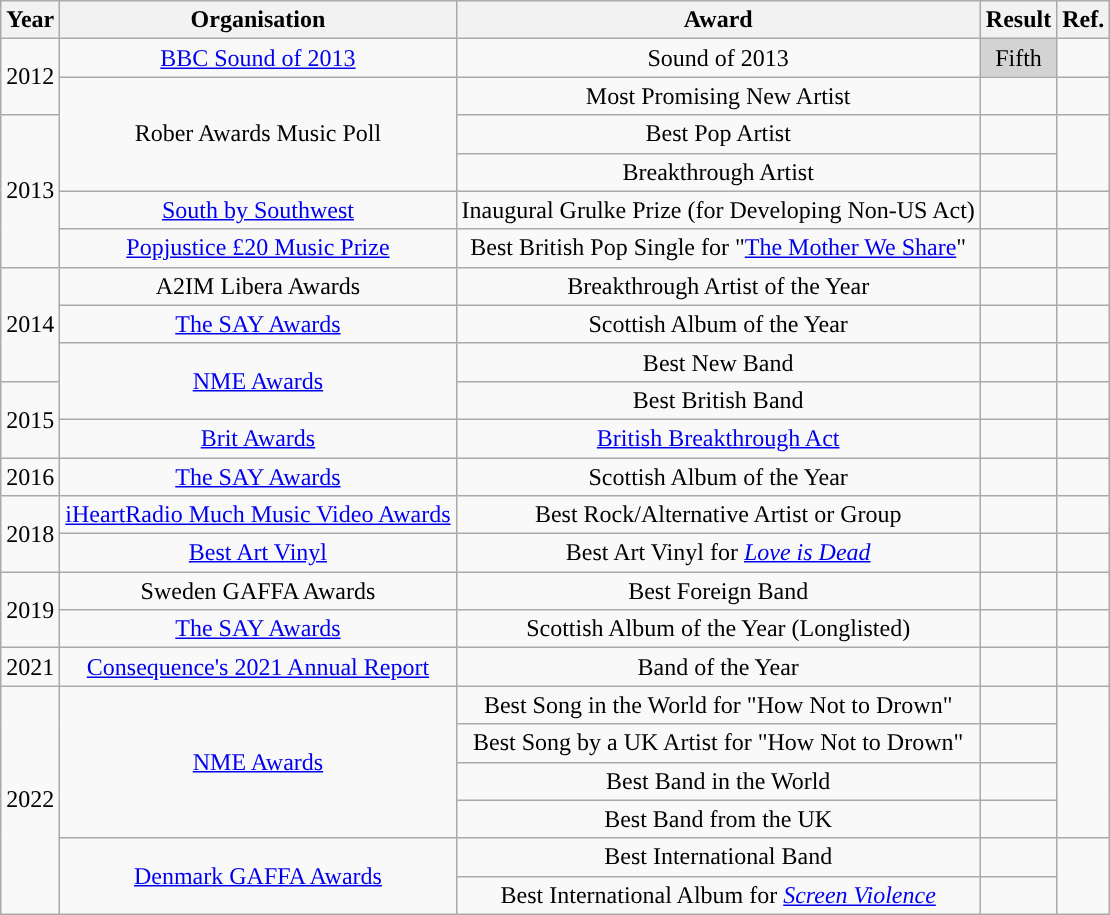<table class="wikitable plainrowheaders" style="text-align:center;">
<tr>
<th>Year</th>
<th>Organisation</th>
<th>Award</th>
<th>Result</th>
<th>Ref.</th>
</tr>
<tr>
<td rowspan=2>2012</td>
<td><a href='#'>BBC Sound of 2013</a></td>
<td>Sound of 2013</td>
<td style="background:lightgrey">Fifth</td>
<td></td>
</tr>
<tr>
<td rowspan=3>Rober Awards Music Poll</td>
<td>Most Promising New Artist</td>
<td></td>
<td></td>
</tr>
<tr>
<td rowspan="4">2013</td>
<td>Best Pop Artist</td>
<td></td>
<td rowspan=2></td>
</tr>
<tr>
<td>Breakthrough Artist</td>
<td></td>
</tr>
<tr>
<td Grulke Prize Winner><a href='#'>South by Southwest</a></td>
<td>Inaugural Grulke Prize (for Developing Non-US Act)</td>
<td></td>
<td></td>
</tr>
<tr>
<td><a href='#'>Popjustice £20 Music Prize</a></td>
<td>Best British Pop Single for "<a href='#'>The Mother We Share</a>"</td>
<td></td>
<td></td>
</tr>
<tr>
<td rowspan="3">2014</td>
<td>A2IM Libera Awards</td>
<td>Breakthrough Artist of the Year</td>
<td></td>
<td></td>
</tr>
<tr>
<td><a href='#'>The SAY Awards</a></td>
<td>Scottish Album of the Year</td>
<td></td>
<td></td>
</tr>
<tr>
<td rowspan=2"><a href='#'>NME Awards</a></td>
<td>Best New Band</td>
<td></td>
<td></td>
</tr>
<tr>
<td rowspan="2">2015</td>
<td>Best British Band</td>
<td></td>
<td></td>
</tr>
<tr>
<td><a href='#'>Brit Awards</a></td>
<td><a href='#'>British Breakthrough Act</a></td>
<td></td>
<td></td>
</tr>
<tr>
<td>2016</td>
<td><a href='#'>The SAY Awards</a></td>
<td>Scottish Album of the Year</td>
<td></td>
<td></td>
</tr>
<tr>
<td rowspan=2>2018</td>
<td><a href='#'>iHeartRadio Much Music Video Awards</a></td>
<td>Best Rock/Alternative Artist or Group</td>
<td></td>
<td></td>
</tr>
<tr>
<td><a href='#'>Best Art Vinyl</a></td>
<td>Best Art Vinyl for <em><a href='#'>Love is Dead</a></em></td>
<td></td>
<td></td>
</tr>
<tr>
<td rowspan=2>2019</td>
<td>Sweden GAFFA Awards</td>
<td>Best Foreign Band</td>
<td></td>
<td></td>
</tr>
<tr>
<td><a href='#'>The SAY Awards</a></td>
<td>Scottish Album of the Year (Longlisted)</td>
<td></td>
<td></td>
</tr>
<tr>
<td>2021</td>
<td><a href='#'>Consequence's 2021 Annual Report</a></td>
<td>Band of the Year</td>
<td></td>
<td></td>
</tr>
<tr>
<td rowspan="6">2022</td>
<td rowspan="4"><a href='#'>NME Awards</a></td>
<td>Best Song in the World for "How Not to Drown"</td>
<td></td>
<td rowspan="4'"></td>
</tr>
<tr>
<td>Best Song by a UK Artist for "How Not to Drown"</td>
<td></td>
</tr>
<tr>
<td>Best Band in the World</td>
<td></td>
</tr>
<tr>
<td>Best Band from the UK</td>
<td></td>
</tr>
<tr>
<td rowspan=2><a href='#'>Denmark GAFFA Awards</a></td>
<td>Best International Band</td>
<td></td>
<td rowspan=2></td>
</tr>
<tr>
<td>Best International Album for <em><a href='#'>Screen Violence</a></em></td>
<td></td>
</tr>
</table>
